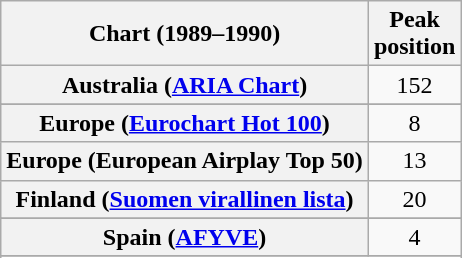<table class="wikitable sortable plainrowheaders" style="text-align:center">
<tr>
<th>Chart (1989–1990)</th>
<th>Peak<br>position</th>
</tr>
<tr>
<th scope="row">Australia (<a href='#'>ARIA Chart</a>)</th>
<td>152</td>
</tr>
<tr>
</tr>
<tr>
<th scope="row">Europe (<a href='#'>Eurochart Hot 100</a>)</th>
<td>8</td>
</tr>
<tr>
<th scope="row">Europe (European Airplay Top 50)</th>
<td>13</td>
</tr>
<tr>
<th scope="row">Finland (<a href='#'>Suomen virallinen lista</a>)</th>
<td>20</td>
</tr>
<tr>
</tr>
<tr>
</tr>
<tr>
</tr>
<tr>
</tr>
<tr>
<th scope="row">Spain (<a href='#'>AFYVE</a>)</th>
<td>4</td>
</tr>
<tr>
</tr>
<tr>
</tr>
</table>
